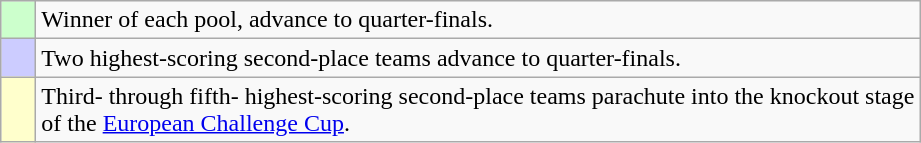<table class="wikitable">
<tr>
<td bgcolor="#ccffcc">    </td>
<td>Winner of each pool, advance to quarter-finals.</td>
</tr>
<tr>
<td bgcolor="#ccccff">    </td>
<td>Two highest-scoring second-place teams advance to quarter-finals.</td>
</tr>
<tr>
<td bgcolor="#ffffcc">    </td>
<td>Third- through fifth- highest-scoring second-place teams parachute into the knockout stage<br>of the <a href='#'>European Challenge Cup</a>.</td>
</tr>
</table>
